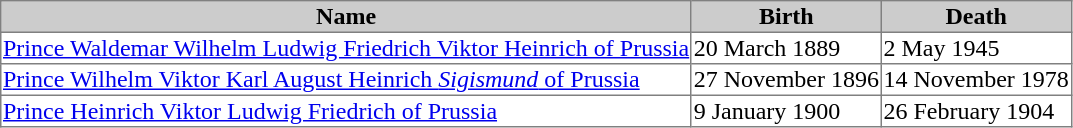<table border=1 style="border-collapse: collapse;">
<tr bgcolor=cccccc>
<th>Name</th>
<th>Birth</th>
<th>Death</th>
</tr>
<tr>
<td><a href='#'>Prince Waldemar Wilhelm Ludwig Friedrich Viktor Heinrich of Prussia</a></td>
<td>20 March 1889</td>
<td>2 May 1945</td>
</tr>
<tr>
<td><a href='#'>Prince Wilhelm Viktor Karl August Heinrich <em>Sigismund</em> of Prussia</a></td>
<td>27 November 1896</td>
<td>14 November 1978</td>
</tr>
<tr>
<td><a href='#'>Prince Heinrich Viktor Ludwig Friedrich of Prussia</a></td>
<td>9 January 1900</td>
<td>26 February 1904</td>
</tr>
</table>
